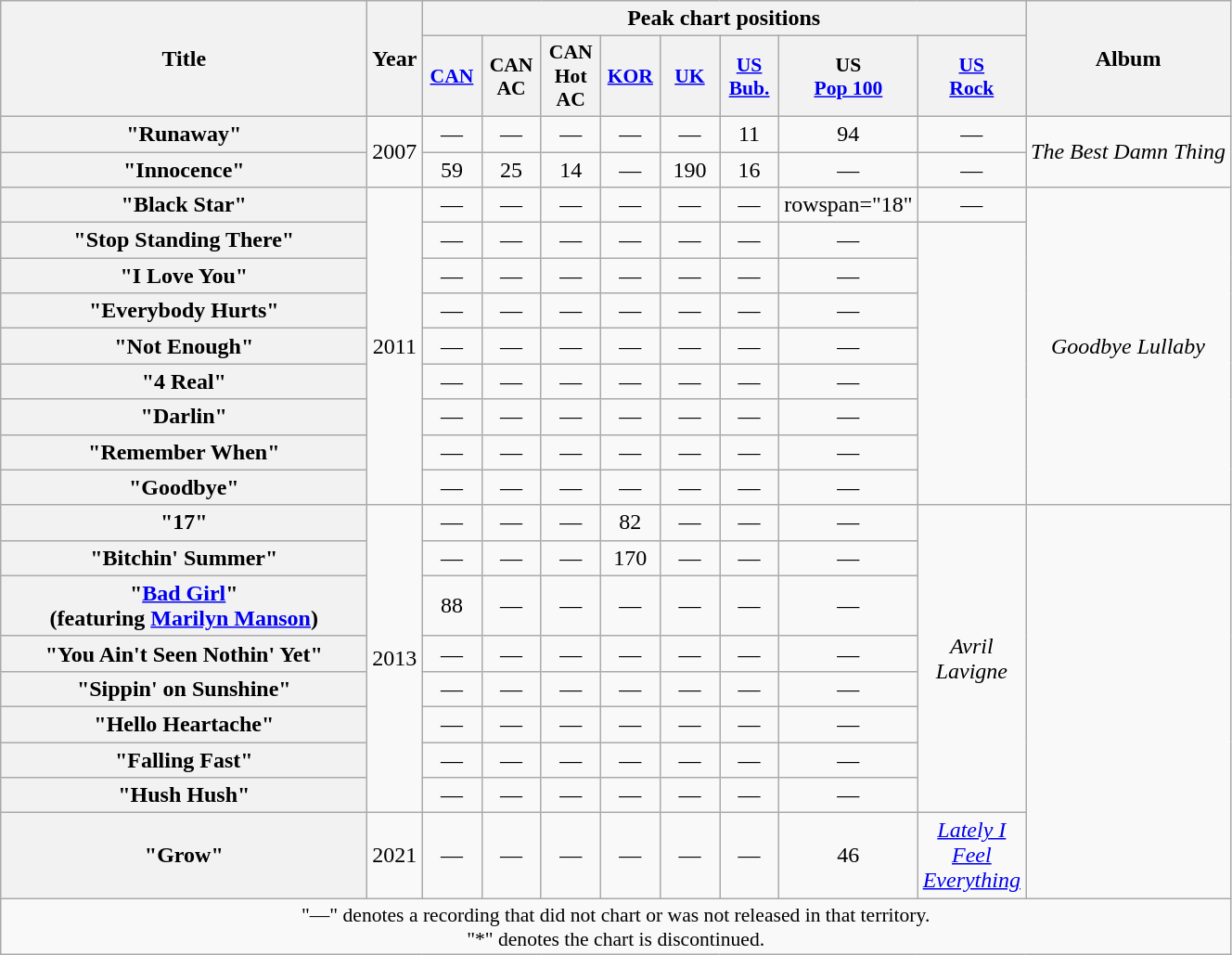<table class="wikitable plainrowheaders" style="text-align:center;">
<tr>
<th scope="col" rowspan="2" style="width:16em;">Title</th>
<th scope="col" rowspan="2">Year</th>
<th scope="col" colspan="8">Peak chart positions</th>
<th scope="col" rowspan="2">Album</th>
</tr>
<tr>
<th scope="col" style="width:2.5em;font-size:90%;"><a href='#'>CAN</a><br></th>
<th scope="col" style="width:2.5em;font-size:90%;">CAN<br>AC<br></th>
<th scope="col" style="width:2.5em;font-size:90%;">CAN<br>Hot AC<br></th>
<th scope="col" style="width:2.5em;font-size:90%;"><a href='#'>KOR</a><br></th>
<th scope="col" style="width:2.5em;font-size:90%;"><a href='#'>UK</a><br></th>
<th scope="col" style="width:2.5em;font-size:90%;"><a href='#'>US<br>Bub.</a><br></th>
<th scope="col" style="width:2.5em;font-size:90%;">US<br><a href='#'>Pop 100</a><br></th>
<th scope="col" style="width:2.5em;font-size:90%;"><a href='#'>US<br>Rock</a><br></th>
</tr>
<tr>
<th scope="row">"Runaway"</th>
<td rowspan="2">2007</td>
<td>—</td>
<td>—</td>
<td>—</td>
<td>—</td>
<td>—</td>
<td>11</td>
<td>94</td>
<td>—</td>
<td rowspan="2"><em>The Best Damn Thing</em></td>
</tr>
<tr>
<th scope="row">"Innocence"</th>
<td>59</td>
<td>25</td>
<td>14</td>
<td>—</td>
<td>190</td>
<td>16</td>
<td>—</td>
<td>—</td>
</tr>
<tr>
<th scope="row">"Black Star"</th>
<td rowspan="9">2011</td>
<td>—</td>
<td>—</td>
<td>—</td>
<td>—</td>
<td>—</td>
<td>—</td>
<td>rowspan="18" </td>
<td>—</td>
<td rowspan="9"><em>Goodbye Lullaby</em></td>
</tr>
<tr>
<th scope="row">"Stop Standing There"</th>
<td>—</td>
<td>—</td>
<td>—</td>
<td>—</td>
<td>—</td>
<td>—</td>
<td>—</td>
</tr>
<tr>
<th scope="row">"I Love You"</th>
<td>—</td>
<td>—</td>
<td>—</td>
<td>—</td>
<td>—</td>
<td>—</td>
<td>—</td>
</tr>
<tr>
<th scope="row">"Everybody Hurts"</th>
<td>—</td>
<td>—</td>
<td>—</td>
<td>—</td>
<td>—</td>
<td>—</td>
<td>—</td>
</tr>
<tr>
<th scope="row">"Not Enough"</th>
<td>—</td>
<td>—</td>
<td>—</td>
<td>—</td>
<td>—</td>
<td>—</td>
<td>—</td>
</tr>
<tr>
<th scope="row">"4 Real"</th>
<td>—</td>
<td>—</td>
<td>—</td>
<td>—</td>
<td>—</td>
<td>—</td>
<td>—</td>
</tr>
<tr>
<th scope="row">"Darlin"</th>
<td>—</td>
<td>—</td>
<td>—</td>
<td>—</td>
<td>—</td>
<td>—</td>
<td>—</td>
</tr>
<tr>
<th scope="row">"Remember When"</th>
<td>—</td>
<td>—</td>
<td>—</td>
<td>—</td>
<td>—</td>
<td>—</td>
<td>—</td>
</tr>
<tr>
<th scope="row">"Goodbye"</th>
<td>—</td>
<td>—</td>
<td>—</td>
<td>—</td>
<td>—</td>
<td>—</td>
<td>—</td>
</tr>
<tr>
<th scope="row">"17"</th>
<td rowspan="8">2013</td>
<td>—</td>
<td>—</td>
<td>—</td>
<td>82</td>
<td>—</td>
<td>—</td>
<td>—</td>
<td rowspan="8"><em>Avril Lavigne</em></td>
</tr>
<tr>
<th scope="row">"Bitchin' Summer"</th>
<td>—</td>
<td>—</td>
<td>—</td>
<td>170</td>
<td>—</td>
<td>—</td>
<td>—</td>
</tr>
<tr>
<th scope="row">"<a href='#'>Bad Girl</a>"<br><span>(featuring <a href='#'>Marilyn Manson</a>)</span></th>
<td>88</td>
<td>—</td>
<td>—</td>
<td>—</td>
<td>—</td>
<td>—</td>
<td>—</td>
</tr>
<tr>
<th scope="row">"You Ain't Seen Nothin' Yet"</th>
<td>—</td>
<td>—</td>
<td>—</td>
<td>—</td>
<td>—</td>
<td>—</td>
<td>—</td>
</tr>
<tr>
<th scope="row">"Sippin' on Sunshine"</th>
<td>—</td>
<td>—</td>
<td>—</td>
<td>—</td>
<td>—</td>
<td>—</td>
<td>—</td>
</tr>
<tr>
<th scope="row">"Hello Heartache"</th>
<td>—</td>
<td>—</td>
<td>—</td>
<td>—</td>
<td>—</td>
<td>—</td>
<td>—</td>
</tr>
<tr>
<th scope="row">"Falling Fast"</th>
<td>—</td>
<td>—</td>
<td>—</td>
<td>—</td>
<td>—</td>
<td>—</td>
<td>—</td>
</tr>
<tr>
<th scope="row">"Hush Hush"</th>
<td>—</td>
<td>—</td>
<td>—</td>
<td>—</td>
<td>—</td>
<td>—</td>
<td>—</td>
</tr>
<tr>
<th scope="row">"Grow"<br></th>
<td>2021</td>
<td>—</td>
<td>—</td>
<td>—</td>
<td>—</td>
<td>—</td>
<td>—</td>
<td>46</td>
<td><em><a href='#'>Lately I Feel Everything</a></em></td>
</tr>
<tr>
<td colspan="12" style="font-size:90%">"—" denotes a recording that did not chart or was not released in that territory.<br>"*" denotes the chart is discontinued.</td>
</tr>
</table>
